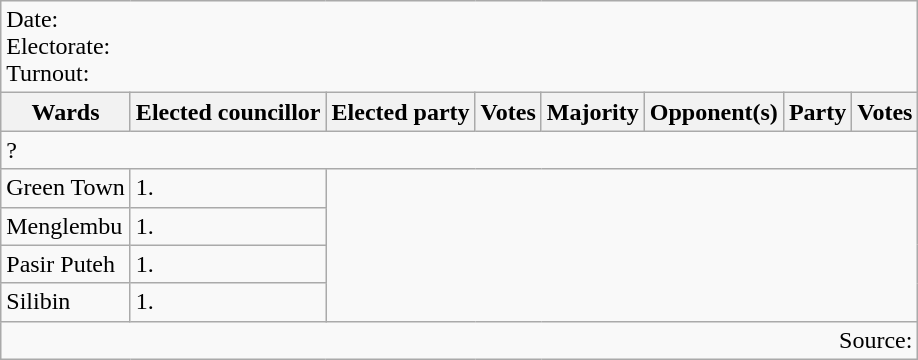<table class=wikitable>
<tr>
<td colspan=8>Date: <br>Electorate: <br>Turnout:</td>
</tr>
<tr>
<th>Wards</th>
<th>Elected councillor</th>
<th>Elected party</th>
<th>Votes</th>
<th>Majority</th>
<th>Opponent(s)</th>
<th>Party</th>
<th>Votes</th>
</tr>
<tr>
<td colspan=8>?</td>
</tr>
<tr>
<td>Green Town</td>
<td>1.</td>
</tr>
<tr>
<td>Menglembu</td>
<td>1.</td>
</tr>
<tr>
<td>Pasir Puteh</td>
<td>1.</td>
</tr>
<tr>
<td>Silibin</td>
<td>1.</td>
</tr>
<tr>
<td colspan=8 align=right>Source:</td>
</tr>
</table>
